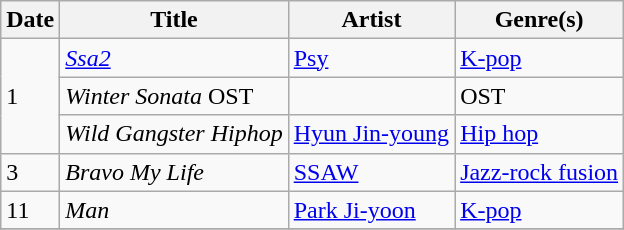<table class="wikitable" style="text-align: left;">
<tr>
<th>Date</th>
<th>Title</th>
<th>Artist</th>
<th>Genre(s)</th>
</tr>
<tr>
<td rowspan="3">1</td>
<td><em><a href='#'>Ssa2</a></em></td>
<td><a href='#'>Psy</a></td>
<td><a href='#'>K-pop</a></td>
</tr>
<tr>
<td><em>Winter Sonata</em> OST</td>
<td></td>
<td>OST</td>
</tr>
<tr>
<td><em>Wild Gangster Hiphop</em></td>
<td><a href='#'>Hyun Jin-young</a></td>
<td><a href='#'>Hip hop</a></td>
</tr>
<tr>
<td rowspan="1">3</td>
<td><em>Bravo My Life</em></td>
<td><a href='#'>SSAW</a></td>
<td><a href='#'>Jazz-rock fusion</a></td>
</tr>
<tr>
<td>11</td>
<td><em>Man</em></td>
<td><a href='#'>Park Ji-yoon</a></td>
<td><a href='#'>K-pop</a></td>
</tr>
<tr>
</tr>
</table>
